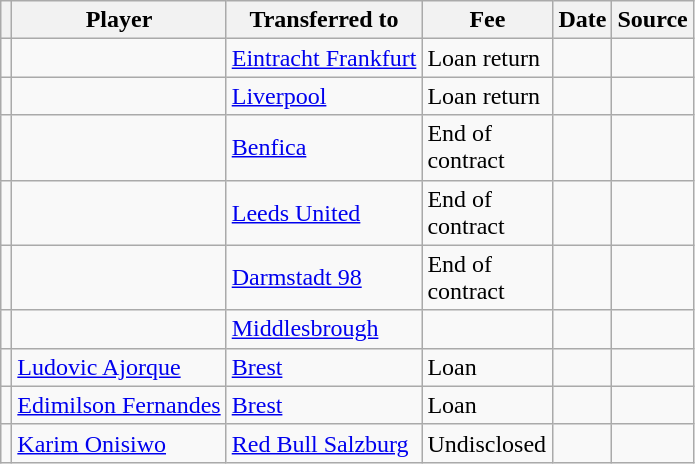<table class="wikitable plainrowheaders sortable">
<tr>
<th></th>
<th scope="col">Player</th>
<th>Transferred to</th>
<th style="width: 80px;">Fee</th>
<th scope="col">Date</th>
<th scope="col">Source</th>
</tr>
<tr>
<td align="center"></td>
<td></td>
<td> <a href='#'>Eintracht Frankfurt</a></td>
<td>Loan return</td>
<td></td>
<td></td>
</tr>
<tr>
<td align="center"></td>
<td></td>
<td> <a href='#'>Liverpool</a></td>
<td>Loan return</td>
<td></td>
<td></td>
</tr>
<tr>
<td align="center"></td>
<td></td>
<td> <a href='#'>Benfica</a></td>
<td>End of contract</td>
<td></td>
<td></td>
</tr>
<tr>
<td align="center"></td>
<td></td>
<td> <a href='#'>Leeds United</a></td>
<td>End of contract</td>
<td></td>
<td></td>
</tr>
<tr>
<td align="center"></td>
<td></td>
<td> <a href='#'>Darmstadt 98</a></td>
<td>End of contract</td>
<td></td>
<td></td>
</tr>
<tr>
<td align="center"></td>
<td></td>
<td> <a href='#'>Middlesbrough</a></td>
<td></td>
<td></td>
<td></td>
</tr>
<tr>
<td align="center"></td>
<td> <a href='#'>Ludovic Ajorque</a></td>
<td> <a href='#'>Brest</a></td>
<td>Loan</td>
<td></td>
<td></td>
</tr>
<tr>
<td align="center"></td>
<td> <a href='#'>Edimilson Fernandes</a></td>
<td> <a href='#'>Brest</a></td>
<td>Loan</td>
<td></td>
<td></td>
</tr>
<tr>
<td align="center"></td>
<td> <a href='#'>Karim Onisiwo</a></td>
<td> <a href='#'>Red Bull Salzburg</a></td>
<td>Undisclosed</td>
<td></td>
<td></td>
</tr>
</table>
